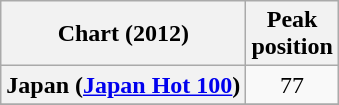<table class="wikitable plainrowheaders" style="text-align:center;">
<tr>
<th>Chart (2012)</th>
<th>Peak<br>position</th>
</tr>
<tr>
<th scope="row">Japan (<a href='#'>Japan Hot 100</a>)</th>
<td>77</td>
</tr>
<tr>
</tr>
</table>
